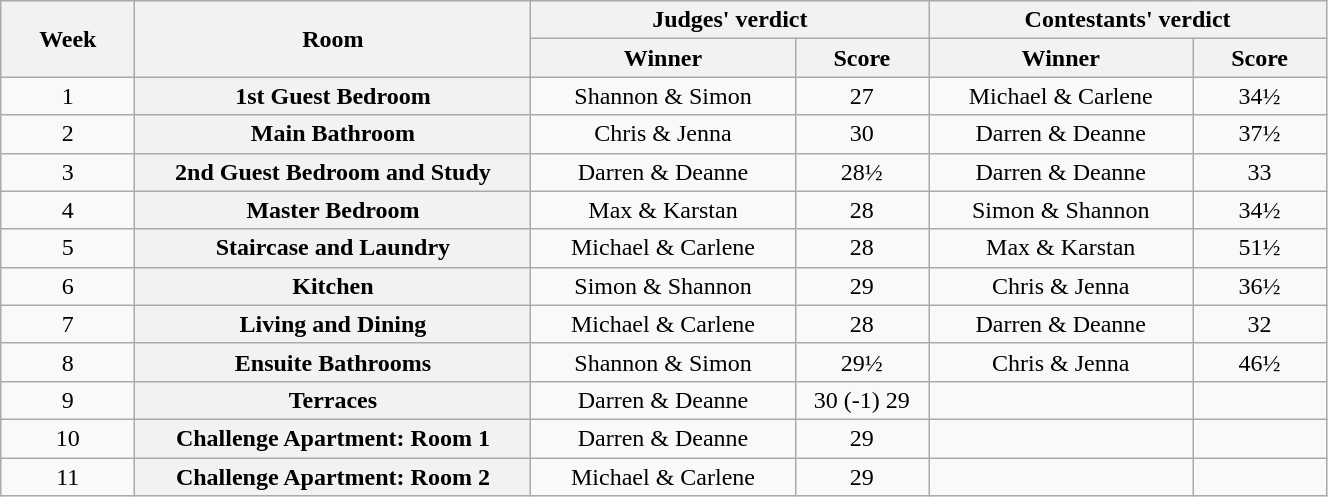<table class="wikitable plainrowheaders" style="text-align:center; width:70%;" |>
<tr>
<th scope="col" rowspan="2" style="width:05%;">Week</th>
<th scope="col" rowspan="2" style="width:15%;">Room</th>
<th scope="col" colspan="2" style="width:20%;">Judges' verdict</th>
<th scope="col" colspan="2" style="width:20%;">Contestants' verdict</th>
</tr>
<tr>
<th scope="col" style="width:10%;">Winner</th>
<th scope="col" style="width:05%;">Score</th>
<th scope="col" style="width:10%;">Winner</th>
<th scope="col" style="width:05%;">Score</th>
</tr>
<tr>
<td>1</td>
<th scope="row" style="text-align:center">1st Guest Bedroom</th>
<td>Shannon & Simon</td>
<td>27</td>
<td>Michael & Carlene</td>
<td>34½</td>
</tr>
<tr>
<td>2</td>
<th scope="row" style="text-align:center">Main Bathroom</th>
<td>Chris & Jenna</td>
<td>30</td>
<td>Darren & Deanne</td>
<td>37½</td>
</tr>
<tr>
<td>3</td>
<th scope="row" style="text-align:center">2nd Guest Bedroom and Study</th>
<td>Darren & Deanne</td>
<td>28½</td>
<td>Darren & Deanne</td>
<td>33</td>
</tr>
<tr>
<td>4</td>
<th scope="row" style="text-align:center">Master Bedroom</th>
<td>Max & Karstan</td>
<td>28</td>
<td>Simon & Shannon</td>
<td>34½</td>
</tr>
<tr>
<td>5</td>
<th scope="row" style="text-align:center">Staircase and Laundry</th>
<td>Michael & Carlene</td>
<td>28</td>
<td>Max & Karstan</td>
<td>51½</td>
</tr>
<tr>
<td>6</td>
<th scope="row" style="text-align:center">Kitchen</th>
<td>Simon & Shannon</td>
<td>29</td>
<td>Chris & Jenna</td>
<td>36½</td>
</tr>
<tr>
<td>7</td>
<th scope="row" style="text-align:center">Living and Dining</th>
<td>Michael & Carlene</td>
<td>28</td>
<td>Darren & Deanne</td>
<td>32</td>
</tr>
<tr>
<td>8</td>
<th scope="row" style="text-align:center">Ensuite Bathrooms</th>
<td>Shannon & Simon</td>
<td>29½</td>
<td>Chris & Jenna</td>
<td>46½</td>
</tr>
<tr>
<td>9</td>
<th scope="row" style="text-align:center">Terraces</th>
<td>Darren & Deanne</td>
<td>30 (-1) 29</td>
<td></td>
<td></td>
</tr>
<tr>
<td>10</td>
<th scope="row" style="text-align:center">Challenge Apartment: Room 1</th>
<td>Darren & Deanne</td>
<td>29</td>
<td></td>
<td></td>
</tr>
<tr>
<td>11</td>
<th scope="row" style="text-align:center">Challenge Apartment: Room 2</th>
<td>Michael & Carlene</td>
<td>29</td>
<td></td>
<td></td>
</tr>
</table>
